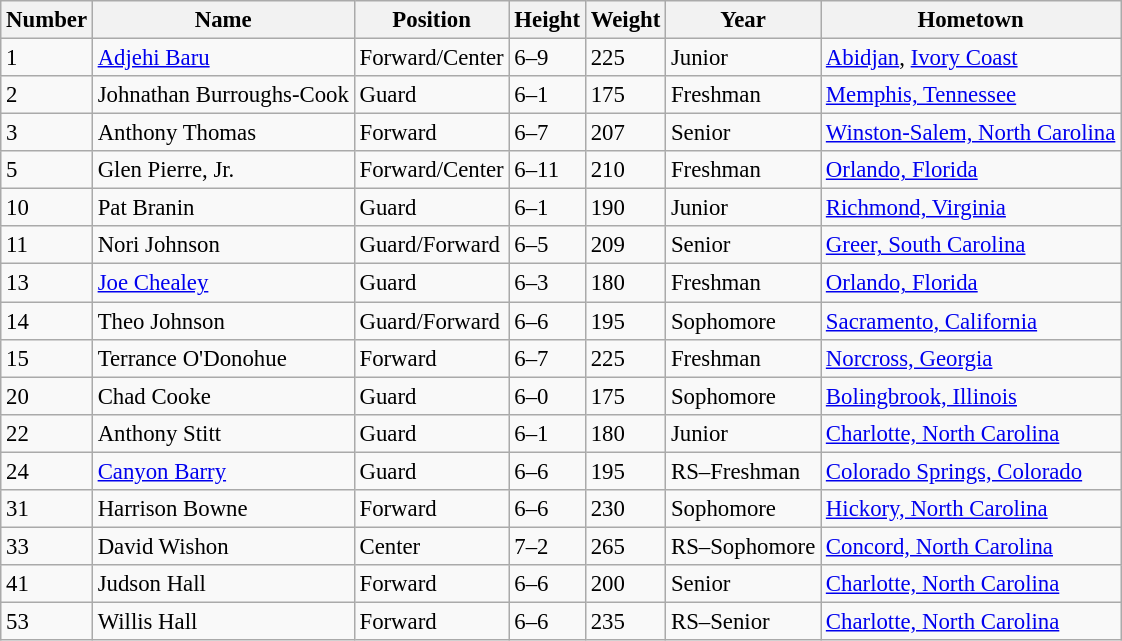<table class="wikitable sortable" style="font-size: 95%;">
<tr>
<th>Number</th>
<th>Name</th>
<th>Position</th>
<th>Height</th>
<th>Weight</th>
<th>Year</th>
<th>Hometown</th>
</tr>
<tr>
<td>1</td>
<td><a href='#'>Adjehi Baru</a></td>
<td>Forward/Center</td>
<td>6–9</td>
<td>225</td>
<td>Junior</td>
<td><a href='#'>Abidjan</a>, <a href='#'>Ivory Coast</a></td>
</tr>
<tr>
<td>2</td>
<td>Johnathan Burroughs-Cook</td>
<td>Guard</td>
<td>6–1</td>
<td>175</td>
<td>Freshman</td>
<td><a href='#'>Memphis, Tennessee</a></td>
</tr>
<tr>
<td>3</td>
<td>Anthony Thomas</td>
<td>Forward</td>
<td>6–7</td>
<td>207</td>
<td>Senior</td>
<td><a href='#'>Winston-Salem, North Carolina</a></td>
</tr>
<tr>
<td>5</td>
<td>Glen Pierre, Jr.</td>
<td>Forward/Center</td>
<td>6–11</td>
<td>210</td>
<td>Freshman</td>
<td><a href='#'>Orlando, Florida</a></td>
</tr>
<tr>
<td>10</td>
<td>Pat Branin</td>
<td>Guard</td>
<td>6–1</td>
<td>190</td>
<td>Junior</td>
<td><a href='#'>Richmond, Virginia</a></td>
</tr>
<tr>
<td>11</td>
<td>Nori Johnson</td>
<td>Guard/Forward</td>
<td>6–5</td>
<td>209</td>
<td>Senior</td>
<td><a href='#'>Greer, South Carolina</a></td>
</tr>
<tr>
<td>13</td>
<td><a href='#'>Joe Chealey</a></td>
<td>Guard</td>
<td>6–3</td>
<td>180</td>
<td>Freshman</td>
<td><a href='#'>Orlando, Florida</a></td>
</tr>
<tr>
<td>14</td>
<td>Theo Johnson</td>
<td>Guard/Forward</td>
<td>6–6</td>
<td>195</td>
<td>Sophomore</td>
<td><a href='#'>Sacramento, California</a></td>
</tr>
<tr>
<td>15</td>
<td>Terrance O'Donohue</td>
<td>Forward</td>
<td>6–7</td>
<td>225</td>
<td>Freshman</td>
<td><a href='#'>Norcross, Georgia</a></td>
</tr>
<tr>
<td>20</td>
<td>Chad Cooke</td>
<td>Guard</td>
<td>6–0</td>
<td>175</td>
<td>Sophomore</td>
<td><a href='#'>Bolingbrook, Illinois</a></td>
</tr>
<tr>
<td>22</td>
<td>Anthony Stitt</td>
<td>Guard</td>
<td>6–1</td>
<td>180</td>
<td>Junior</td>
<td><a href='#'>Charlotte, North Carolina</a></td>
</tr>
<tr>
<td>24</td>
<td><a href='#'>Canyon Barry</a></td>
<td>Guard</td>
<td>6–6</td>
<td>195</td>
<td>RS–Freshman</td>
<td><a href='#'>Colorado Springs, Colorado</a></td>
</tr>
<tr>
<td>31</td>
<td>Harrison Bowne</td>
<td>Forward</td>
<td>6–6</td>
<td>230</td>
<td>Sophomore</td>
<td><a href='#'>Hickory, North Carolina</a></td>
</tr>
<tr>
<td>33</td>
<td>David Wishon</td>
<td>Center</td>
<td>7–2</td>
<td>265</td>
<td>RS–Sophomore</td>
<td><a href='#'>Concord, North Carolina</a></td>
</tr>
<tr>
<td>41</td>
<td>Judson Hall</td>
<td>Forward</td>
<td>6–6</td>
<td>200</td>
<td>Senior</td>
<td><a href='#'>Charlotte, North Carolina</a></td>
</tr>
<tr>
<td>53</td>
<td>Willis Hall</td>
<td>Forward</td>
<td>6–6</td>
<td>235</td>
<td>RS–Senior</td>
<td><a href='#'>Charlotte, North Carolina</a></td>
</tr>
</table>
